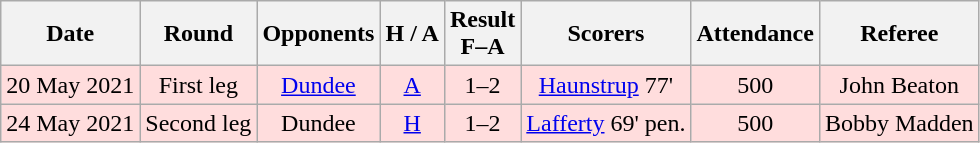<table class="wikitable" style="text-align:center">
<tr>
<th>Date</th>
<th>Round</th>
<th>Opponents</th>
<th>H / A</th>
<th>Result<br>F–A</th>
<th>Scorers</th>
<th>Attendance</th>
<th>Referee</th>
</tr>
<tr bgcolor=#ffdddd>
<td>20 May 2021</td>
<td>First leg</td>
<td><a href='#'>Dundee</a></td>
<td><a href='#'>A</a></td>
<td>1–2</td>
<td><a href='#'>Haunstrup</a> 77'</td>
<td>500</td>
<td>John Beaton</td>
</tr>
<tr bgcolor=#ffdddd>
<td>24 May 2021</td>
<td>Second leg</td>
<td>Dundee</td>
<td><a href='#'>H</a></td>
<td>1–2</td>
<td><a href='#'>Lafferty</a> 69' pen.</td>
<td>500</td>
<td>Bobby Madden</td>
</tr>
</table>
